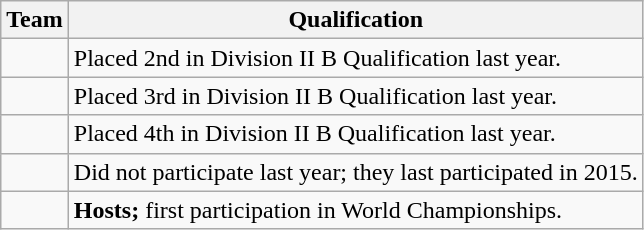<table class="wikitable">
<tr>
<th>Team</th>
<th>Qualification</th>
</tr>
<tr>
<td></td>
<td>Placed 2nd in Division II B Qualification last year.</td>
</tr>
<tr>
<td></td>
<td>Placed 3rd in Division II B Qualification last year.</td>
</tr>
<tr>
<td></td>
<td>Placed 4th in Division II B Qualification last year.</td>
</tr>
<tr>
<td></td>
<td>Did not participate last year; they last participated in 2015.</td>
</tr>
<tr>
<td></td>
<td><strong>Hosts;</strong> first participation in World Championships.</td>
</tr>
</table>
